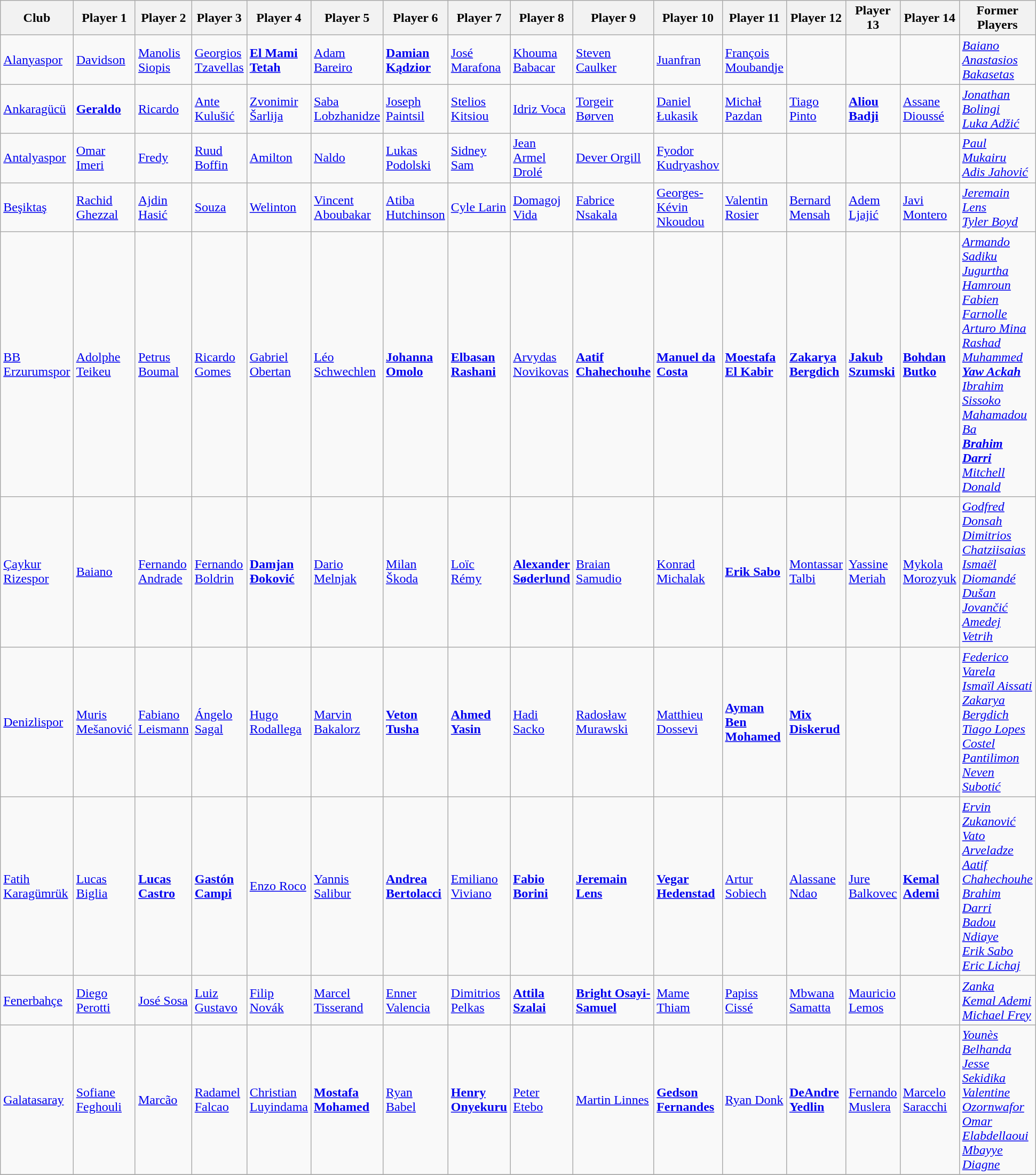<table class="wikitable">
<tr>
<th>Club</th>
<th>Player 1</th>
<th>Player 2</th>
<th>Player 3</th>
<th>Player 4</th>
<th>Player 5</th>
<th>Player 6</th>
<th>Player 7</th>
<th>Player 8</th>
<th>Player 9</th>
<th>Player 10</th>
<th>Player 11</th>
<th>Player 12</th>
<th>Player 13</th>
<th>Player 14</th>
<th>Former Players</th>
</tr>
<tr>
<td><a href='#'>Alanyaspor</a></td>
<td> <a href='#'>Davidson</a></td>
<td> <a href='#'>Manolis Siopis</a></td>
<td> <a href='#'>Georgios Tzavellas</a></td>
<td> <strong><a href='#'>El Mami Tetah</a></strong></td>
<td> <a href='#'>Adam Bareiro</a></td>
<td> <strong><a href='#'>Damian Kądzior</a></strong></td>
<td> <a href='#'>José Marafona</a></td>
<td> <a href='#'>Khouma Babacar</a></td>
<td> <a href='#'>Steven Caulker</a></td>
<td> <a href='#'>Juanfran</a></td>
<td> <a href='#'>François Moubandje</a></td>
<td></td>
<td></td>
<td></td>
<td> <em><a href='#'>Baiano</a></em> <br>  <em><a href='#'>Anastasios Bakasetas</a></em></td>
</tr>
<tr>
<td><a href='#'>Ankaragücü</a></td>
<td> <strong><a href='#'>Geraldo</a></strong></td>
<td> <a href='#'>Ricardo</a></td>
<td> <a href='#'>Ante Kulušić</a></td>
<td> <a href='#'>Zvonimir Šarlija</a></td>
<td> <a href='#'>Saba Lobzhanidze</a></td>
<td> <a href='#'>Joseph Paintsil</a></td>
<td> <a href='#'>Stelios Kitsiou</a></td>
<td> <a href='#'>Idriz Voca</a></td>
<td> <a href='#'>Torgeir Børven</a></td>
<td> <a href='#'>Daniel Łukasik</a></td>
<td> <a href='#'>Michał Pazdan</a></td>
<td> <a href='#'>Tiago Pinto</a></td>
<td> <strong><a href='#'>Aliou Badji</a></strong></td>
<td> <a href='#'>Assane Dioussé</a></td>
<td> <em><a href='#'>Jonathan Bolingi</a></em> <br>  <em><a href='#'>Luka Adžić</a></em></td>
</tr>
<tr>
<td><a href='#'>Antalyaspor</a></td>
<td> <a href='#'>Omar Imeri</a></td>
<td> <a href='#'>Fredy</a></td>
<td> <a href='#'>Ruud Boffin</a></td>
<td> <a href='#'>Amilton</a></td>
<td> <a href='#'>Naldo</a></td>
<td> <a href='#'>Lukas Podolski</a></td>
<td> <a href='#'>Sidney Sam</a></td>
<td> <a href='#'>Jean Armel Drolé</a></td>
<td> <a href='#'>Dever Orgill</a></td>
<td> <a href='#'>Fyodor Kudryashov</a></td>
<td></td>
<td></td>
<td></td>
<td></td>
<td> <em><a href='#'>Paul Mukairu</a></em> <br>  <em><a href='#'>Adis Jahović</a></em></td>
</tr>
<tr>
<td><a href='#'>Beşiktaş</a></td>
<td> <a href='#'>Rachid Ghezzal</a></td>
<td> <a href='#'>Ajdin Hasić</a></td>
<td> <a href='#'>Souza</a></td>
<td> <a href='#'>Welinton</a></td>
<td> <a href='#'>Vincent Aboubakar</a></td>
<td> <a href='#'>Atiba Hutchinson</a></td>
<td> <a href='#'>Cyle Larin</a></td>
<td> <a href='#'>Domagoj Vida</a></td>
<td> <a href='#'>Fabrice Nsakala</a></td>
<td> <a href='#'>Georges-Kévin Nkoudou</a></td>
<td> <a href='#'>Valentin Rosier</a></td>
<td> <a href='#'>Bernard Mensah</a></td>
<td> <a href='#'>Adem Ljajić</a></td>
<td> <a href='#'>Javi Montero</a></td>
<td> <em><a href='#'>Jeremain Lens</a></em> <br>  <em><a href='#'>Tyler Boyd</a></em></td>
</tr>
<tr>
<td><a href='#'>BB Erzurumspor</a></td>
<td> <a href='#'>Adolphe Teikeu</a></td>
<td> <a href='#'>Petrus Boumal</a></td>
<td> <a href='#'>Ricardo Gomes</a></td>
<td> <a href='#'>Gabriel Obertan</a></td>
<td> <a href='#'>Léo Schwechlen</a></td>
<td> <strong><a href='#'>Johanna Omolo</a></strong></td>
<td> <strong><a href='#'>Elbasan Rashani</a></strong></td>
<td> <a href='#'>Arvydas Novikovas</a></td>
<td> <strong><a href='#'>Aatif Chahechouhe</a></strong></td>
<td> <strong><a href='#'>Manuel da Costa</a></strong></td>
<td> <strong><a href='#'>Moestafa El Kabir</a></strong></td>
<td> <strong><a href='#'>Zakarya Bergdich</a></strong></td>
<td> <strong><a href='#'>Jakub Szumski</a></strong></td>
<td> <strong><a href='#'>Bohdan Butko</a></strong></td>
<td> <em><a href='#'>Armando Sadiku</a></em> <br>  <em><a href='#'>Jugurtha Hamroun</a></em> <br>  <em><a href='#'>Fabien Farnolle</a></em> <br>  <em><a href='#'>Arturo Mina</a></em> <br>  <em><a href='#'>Rashad Muhammed</a></em> <br>  <strong><em><a href='#'>Yaw Ackah</a></em></strong> <br>  <em><a href='#'>Ibrahim Sissoko</a></em> <br> <em><a href='#'>Mahamadou Ba</a></em> <br>  <strong><em><a href='#'>Brahim Darri</a></em></strong> <br>  <em><a href='#'>Mitchell Donald</a></em></td>
</tr>
<tr>
<td><a href='#'>Çaykur Rizespor</a></td>
<td> <a href='#'>Baiano</a></td>
<td> <a href='#'>Fernando Andrade</a></td>
<td> <a href='#'>Fernando Boldrin</a></td>
<td> <strong><a href='#'>Damjan Đoković</a></strong></td>
<td> <a href='#'>Dario Melnjak</a></td>
<td> <a href='#'>Milan Škoda</a></td>
<td> <a href='#'>Loïc Rémy</a></td>
<td> <strong><a href='#'>Alexander Søderlund</a></strong></td>
<td> <a href='#'>Braian Samudio</a></td>
<td> <a href='#'>Konrad Michalak</a></td>
<td> <strong><a href='#'>Erik Sabo</a></strong></td>
<td> <a href='#'>Montassar Talbi</a></td>
<td> <a href='#'>Yassine Meriah</a></td>
<td> <a href='#'>Mykola Morozyuk</a></td>
<td> <em><a href='#'>Godfred Donsah</a></em> <br>  <em><a href='#'>Dimitrios Chatziisaias</a></em> <br>  <em><a href='#'>Ismaël Diomandé</a></em> <br>  <em><a href='#'>Dušan Jovančić</a></em> <br>  <em><a href='#'>Amedej Vetrih</a></em></td>
</tr>
<tr>
<td><a href='#'>Denizlispor</a></td>
<td> <a href='#'>Muris Mešanović</a></td>
<td> <a href='#'>Fabiano Leismann</a></td>
<td> <a href='#'>Ángelo Sagal</a></td>
<td> <a href='#'>Hugo Rodallega</a></td>
<td> <a href='#'>Marvin Bakalorz</a></td>
<td> <strong><a href='#'>Veton Tusha</a></strong></td>
<td> <strong><a href='#'>Ahmed Yasin</a></strong></td>
<td> <a href='#'>Hadi Sacko</a></td>
<td> <a href='#'>Radosław Murawski</a></td>
<td> <a href='#'>Matthieu Dossevi</a></td>
<td> <strong><a href='#'>Ayman Ben Mohamed</a></strong></td>
<td> <strong><a href='#'>Mix Diskerud</a></strong></td>
<td></td>
<td></td>
<td> <em><a href='#'>Federico Varela</a></em> <br>  <em><a href='#'>Ismaïl Aissati</a></em> <br>  <em><a href='#'>Zakarya Bergdich</a></em> <br>  <em><a href='#'>Tiago Lopes</a></em> <br>  <em><a href='#'>Costel Pantilimon</a></em> <br>  <em><a href='#'>Neven Subotić</a></em></td>
</tr>
<tr>
<td><a href='#'>Fatih Karagümrük</a></td>
<td> <a href='#'>Lucas Biglia</a></td>
<td> <strong><a href='#'>Lucas Castro</a></strong></td>
<td> <strong><a href='#'>Gastón Campi</a></strong></td>
<td> <a href='#'>Enzo Roco</a></td>
<td> <a href='#'>Yannis Salibur</a></td>
<td> <strong><a href='#'>Andrea Bertolacci</a></strong></td>
<td> <a href='#'>Emiliano Viviano</a></td>
<td> <strong><a href='#'>Fabio Borini</a></strong></td>
<td> <strong><a href='#'>Jeremain Lens</a></strong></td>
<td> <strong><a href='#'>Vegar Hedenstad</a></strong></td>
<td> <a href='#'>Artur Sobiech</a></td>
<td> <a href='#'>Alassane Ndao</a></td>
<td> <a href='#'>Jure Balkovec</a></td>
<td> <strong><a href='#'>Kemal Ademi</a></strong></td>
<td> <em><a href='#'>Ervin Zukanović</a></em> <br>  <em><a href='#'>Vato Arveladze</a></em> <br>  <em><a href='#'>Aatif Chahechouhe</a></em> <br>  <em><a href='#'>Brahim Darri</a></em> <br>  <em><a href='#'>Badou Ndiaye</a></em> <br>  <em><a href='#'>Erik Sabo</a></em> <br>  <em><a href='#'>Eric Lichaj</a></em></td>
</tr>
<tr>
<td><a href='#'>Fenerbahçe</a></td>
<td> <a href='#'>Diego Perotti</a></td>
<td> <a href='#'>José Sosa</a></td>
<td> <a href='#'>Luiz Gustavo</a></td>
<td> <a href='#'>Filip Novák</a></td>
<td> <a href='#'>Marcel Tisserand</a></td>
<td> <a href='#'>Enner Valencia</a></td>
<td> <a href='#'>Dimitrios Pelkas</a></td>
<td> <strong><a href='#'>Attila Szalai</a></strong></td>
<td> <strong><a href='#'>Bright Osayi-Samuel</a></strong></td>
<td> <a href='#'>Mame Thiam</a></td>
<td> <a href='#'>Papiss Cissé</a></td>
<td> <a href='#'>Mbwana Samatta</a></td>
<td> <a href='#'>Mauricio Lemos</a></td>
<td></td>
<td> <em><a href='#'>Zanka</a></em> <br>  <em><a href='#'>Kemal Ademi</a></em> <br>  <em><a href='#'>Michael Frey</a></em></td>
</tr>
<tr>
<td><a href='#'>Galatasaray</a></td>
<td> <a href='#'>Sofiane Feghouli</a></td>
<td> <a href='#'>Marcão</a></td>
<td> <a href='#'>Radamel Falcao</a></td>
<td> <a href='#'>Christian Luyindama</a></td>
<td> <strong><a href='#'>Mostafa Mohamed</a></strong></td>
<td> <a href='#'>Ryan Babel</a></td>
<td> <strong><a href='#'>Henry Onyekuru</a></strong></td>
<td> <a href='#'>Peter Etebo</a></td>
<td> <a href='#'>Martin Linnes</a></td>
<td> <strong><a href='#'>Gedson Fernandes</a></strong></td>
<td> <a href='#'>Ryan Donk</a></td>
<td> <strong><a href='#'>DeAndre Yedlin</a></strong></td>
<td> <a href='#'>Fernando Muslera</a></td>
<td> <a href='#'>Marcelo Saracchi</a></td>
<td> <em><a href='#'>Younès Belhanda</a></em> <br>  <em><a href='#'>Jesse Sekidika</a></em> <br>  <em><a href='#'>Valentine Ozornwafor</a></em> <br>  <em><a href='#'>Omar Elabdellaoui</a></em> <br>  <em><a href='#'>Mbayye Diagne</a></em></td>
</tr>
<tr>
</tr>
</table>
